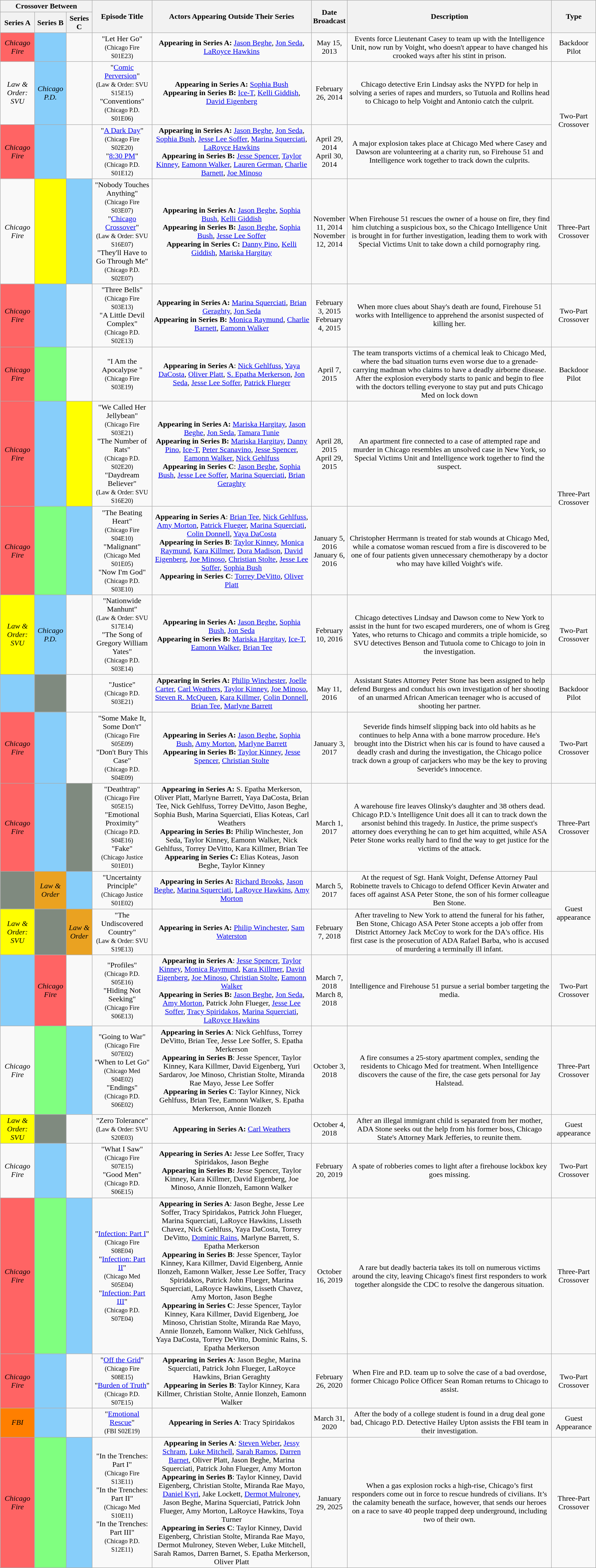<table class="wikitable"  style="width:100%; text-align:center;">
<tr>
<th colspan="3">Crossover Between</th>
<th rowspan="2" style="width:10%;">Episode Title</th>
<th rowspan="2">Actors Appearing Outside Their Series</th>
<th rowspan="2" style="width:6%;">Date Broadcast</th>
<th rowspan="2">Description</th>
<th rowspan="2">Type</th>
</tr>
<tr>
<th>Series A</th>
<th>Series B</th>
<th>Series C</th>
</tr>
<tr>
<td style="background:#FF6464;"><em>Chicago Fire</em></td>
<td style="background:#87CEFA;"></td>
<td></td>
<td>"Let Her Go"<br><small>(Chicago Fire S01E23)</small></td>
<td><strong>Appearing in Series A:</strong> <a href='#'>Jason Beghe</a>, <a href='#'>Jon Seda</a>, <a href='#'>LaRoyce Hawkins</a></td>
<td>May 15, 2013</td>
<td>Events force Lieutenant Casey to team up with the Intelligence Unit, now run by Voight, who doesn't appear to have changed his crooked ways after his stint in prison.</td>
<td>Backdoor Pilot</td>
</tr>
<tr>
<td><em>Law & Order: SVU</em></td>
<td style="background:#87CEFA;"><em>Chicago P.D.</em></td>
<td></td>
<td>"<a href='#'>Comic Perversion</a>"<br><small>(Law & Order: SVU S15E15)</small><br>"Conventions"<br><small>(Chicago P.D. S01E06)</small></td>
<td><strong>Appearing in Series A: </strong> <a href='#'>Sophia Bush</a><br><strong>Appearing in Series B:</strong> <a href='#'>Ice-T</a>, <a href='#'>Kelli Giddish</a>, <a href='#'>David Eigenberg</a></td>
<td>February 26, 2014</td>
<td>Chicago detective Erin Lindsay asks the NYPD for help in solving a series of rapes and murders, so Tutuola and Rollins head to Chicago to help Voight and Antonio catch the culprit.</td>
<td rowspan="2">Two-Part Crossover</td>
</tr>
<tr>
<td style="background:#FF6464;"><em>Chicago Fire</em></td>
<td style="background:#87CEFA;"></td>
<td></td>
<td>"<a href='#'>A Dark Day</a>"<br><small>(Chicago Fire S02E20)</small><br>"<a href='#'>8:30 PM</a>"<br><small>(Chicago P.D. S01E12)</small></td>
<td><strong>Appearing in Series A:</strong> <a href='#'>Jason Beghe</a>, <a href='#'>Jon Seda</a>, <a href='#'>Sophia Bush</a>, <a href='#'>Jesse Lee Soffer</a>, <a href='#'>Marina Squerciati</a>, <a href='#'>LaRoyce Hawkins</a><br><strong>Appearing in Series B:</strong> <a href='#'>Jesse Spencer</a>, <a href='#'>Taylor Kinney</a>, <a href='#'>Eamonn Walker</a>, <a href='#'>Lauren German</a>, <a href='#'>Charlie Barnett</a>, <a href='#'>Joe Minoso</a></td>
<td>April 29, 2014<br>April 30, 2014</td>
<td>A major explosion takes place at Chicago Med where Casey and Dawson are volunteering at a charity run, so Firehouse 51 and Intelligence work together to track down the culprits.</td>
</tr>
<tr>
<td><em>Chicago Fire</em></td>
<td style="background:#FFFF00;"></td>
<td style="background:#87CEFA;"></td>
<td>"Nobody Touches Anything"<br><small>(Chicago Fire S03E07)</small><br>"<a href='#'>Chicago Crossover</a>"<br><small>(Law & Order: SVU S16E07)</small><br>"They'll Have to Go Through Me"<br><small>(Chicago P.D. S02E07)</small></td>
<td><strong>Appearing in Series A:</strong> <a href='#'>Jason Beghe</a>, <a href='#'>Sophia Bush</a>, <a href='#'>Kelli Giddish</a><br><strong>Appearing in Series B:</strong> <a href='#'>Jason Beghe</a>, <a href='#'>Sophia Bush</a>, <a href='#'>Jesse Lee Soffer</a><br><strong>Appearing in Series C: </strong> <a href='#'>Danny Pino</a>, <a href='#'>Kelli Giddish</a>, <a href='#'>Mariska Hargitay</a></td>
<td>November 11, 2014<br>November 12, 2014</td>
<td>When Firehouse 51 rescues the owner of a house on fire, they find him clutching a suspicious box, so the Chicago Intelligence Unit is brought in for further investigation, leading them to work with Special Victims Unit to take down a child pornography ring.</td>
<td>Three-Part Crossover</td>
</tr>
<tr>
<td style="background:#FF6464;"><em>Chicago Fire</em></td>
<td style="background:#87CEFA;"></td>
<td></td>
<td>"Three Bells"<br><small>(Chicago Fire S03E13)</small><br>"A Little Devil Complex"<br><small>(Chicago P.D. S02E13)</small></td>
<td><strong>Appearing in Series A:</strong> <a href='#'>Marina Squerciati</a>, <a href='#'>Brian Geraghty</a>, <a href='#'>Jon Seda</a><br><strong>Appearing in Series B:</strong> <a href='#'>Monica Raymund</a>, <a href='#'>Charlie Barnett</a>, <a href='#'>Eamonn Walker</a></td>
<td>February 3, 2015<br>February 4, 2015</td>
<td>When more clues about Shay's death are found, Firehouse 51 works with Intelligence to apprehend the arsonist suspected of killing her.</td>
<td>Two-Part Crossover</td>
</tr>
<tr>
<td style="background:#FF6464;"><em>Chicago Fire</em></td>
<td style="background:#80ff80;"></td>
<td></td>
<td>"I Am the Apocalypse "<br><small>(Chicago Fire S03E19)</small></td>
<td><strong>Appearing in Series A</strong>: <a href='#'>Nick Gehlfuss</a>, <a href='#'>Yaya DaCosta</a>, <a href='#'>Oliver Platt</a>, <a href='#'>S. Epatha Merkerson</a>, <a href='#'>Jon Seda</a>, <a href='#'>Jesse Lee Soffer</a>, <a href='#'>Patrick Flueger</a></td>
<td>April 7, 2015</td>
<td>The team transports victims of a chemical leak to Chicago Med, where the bad situation turns even worse due to a grenade-carrying madman who claims to have a deadly airborne disease. After the explosion everybody starts to panic and begin to flee with the doctors telling everyone to stay put and puts Chicago Med on lock down</td>
<td>Backdoor Pilot</td>
</tr>
<tr>
<td style="background:#FF6464;"><em>Chicago Fire</em></td>
<td style="background:#87CEFA;"></td>
<td style="background:#FFFF00;"></td>
<td>"We Called Her Jellybean"<br><small>(Chicago Fire S03E21)</small><br>"The Number of Rats"<br><small>(Chicago P.D. S02E20)</small><br>"Daydream Believer"<br><small>(Law & Order: SVU S16E20)</small></td>
<td><strong>Appearing in Series A:</strong> <a href='#'>Mariska Hargitay</a>, <a href='#'>Jason Beghe</a>, <a href='#'>Jon Seda</a>, <a href='#'>Tamara Tunie</a><br><strong>Appearing in Series B:</strong> <a href='#'>Mariska Hargitay</a>, <a href='#'>Danny Pino</a>, <a href='#'>Ice-T</a>, <a href='#'>Peter Scanavino</a>, <a href='#'>Jesse Spencer</a>, <a href='#'>Eamonn Walker</a>, <a href='#'>Nick Gehlfuss</a><br><strong>Appearing in Series C</strong>: <a href='#'>Jason Beghe</a>, <a href='#'>Sophia Bush</a>, <a href='#'>Jesse Lee Soffer</a>, <a href='#'>Marina Squerciati</a>, <a href='#'>Brian Geraghty</a></td>
<td>April 28, 2015<br>April 29, 2015</td>
<td>An apartment fire connected to a case of attempted rape and murder in Chicago resembles an unsolved case in New York, so Special Victims Unit and Intelligence work together to find the suspect.</td>
<td rowspan="2">Three-Part Crossover</td>
</tr>
<tr>
<td style="background:#FF6464;"><em>Chicago Fire</em></td>
<td style="background:#80ff80;"></td>
<td style="background:#87CEFA;"></td>
<td>"The Beating Heart"<br><small>(Chicago Fire S04E10)</small><br>"Malignant"<br><small>(Chicago Med S01E05)</small><br>"Now I'm God"<br><small>(Chicago P.D. S03E10)</small></td>
<td><strong>Appearing in Series A</strong>: <a href='#'>Brian Tee</a>, <a href='#'>Nick Gehlfuss</a>, <a href='#'>Amy Morton</a>, <a href='#'>Patrick Flueger</a>, <a href='#'>Marina Squerciati</a>, <a href='#'>Colin Donnell</a>, <a href='#'>Yaya DaCosta</a><br><strong>Appearing in Series B</strong>: <a href='#'>Taylor Kinney</a>, <a href='#'>Monica Raymund</a>, <a href='#'>Kara Killmer</a>, <a href='#'>Dora Madison</a>, <a href='#'>David Eigenberg</a>, <a href='#'>Joe Minoso</a>, <a href='#'>Christian Stolte</a>, <a href='#'>Jesse Lee Soffer</a>, <a href='#'>Sophia Bush</a><br><strong>Appearing in Series C</strong>: <a href='#'>Torrey DeVitto</a>, <a href='#'>Oliver Platt</a></td>
<td>January 5, 2016<br>January 6, 2016</td>
<td>Christopher Herrmann is treated for stab wounds at Chicago Med, while a comatose woman rescued from a fire is discovered to be one of four patients given unnecessary chemotherapy by a doctor who may have killed Voight's wife.</td>
</tr>
<tr>
<td style="background:#FFFF00;"><em>Law & Order: SVU</em></td>
<td style="background:#87CEFA;"><em>Chicago P.D.</em></td>
<td></td>
<td>"Nationwide Manhunt"<br><small>(Law & Order: SVU S17E14)</small><br>"The Song of Gregory William Yates"<br><small>(Chicago P.D. S03E14)</small></td>
<td><strong>Appearing in Series A:</strong> <a href='#'>Jason Beghe</a>, <a href='#'>Sophia Bush</a>, <a href='#'>Jon Seda</a><br><strong>Appearing in Series B:</strong> <a href='#'>Mariska Hargitay</a>, <a href='#'>Ice-T</a>, <a href='#'>Eamonn Walker</a>, <a href='#'>Brian Tee</a></td>
<td>February 10, 2016</td>
<td>Chicago detectives Lindsay and Dawson come to New York to assist in the hunt for two escaped murderers, one of whom is Greg Yates, who returns to Chicago and commits a triple homicide, so SVU detectives Benson and Tutuola come to Chicago to join in the investigation.</td>
<td>Two-Part Crossover</td>
</tr>
<tr>
<td style="background:#87CEFA;"></td>
<td style="background:#7f8a7f"></td>
<td></td>
<td>"Justice"<br><small>(Chicago P.D. S03E21)</small></td>
<td><strong>Appearing in Series A:</strong> <a href='#'>Philip Winchester</a>, <a href='#'>Joelle Carter</a>, <a href='#'>Carl Weathers</a>, <a href='#'>Taylor Kinney</a>, <a href='#'>Joe Minoso</a>, <a href='#'>Steven R. McQueen</a>, <a href='#'>Kara Killmer</a>, <a href='#'>Colin Donnell</a>, <a href='#'>Brian Tee</a>, <a href='#'>Marlyne Barrett</a></td>
<td>May 11, 2016</td>
<td>Assistant States Attorney Peter Stone has been assigned to help defend Burgess and conduct his own investigation of her shooting of an unarmed African American teenager who is accused of shooting her partner.</td>
<td>Backdoor Pilot</td>
</tr>
<tr>
<td style="background:#FF6464;"><em>Chicago Fire</em></td>
<td style="background:#87CEFA;"></td>
<td></td>
<td>"Some Make It, Some Don't"<br><small>(Chicago Fire S05E09)</small><br>"Don't Bury This Case"<br><small>(Chicago P.D. S04E09)</small></td>
<td><strong>Appearing in Series A:</strong> <a href='#'>Jason Beghe</a>, <a href='#'>Sophia Bush</a>, <a href='#'>Amy Morton</a>, <a href='#'>Marlyne Barrett</a><br><strong>Appearing in Series B:</strong> <a href='#'>Taylor Kinney</a>, <a href='#'>Jesse Spencer</a>, <a href='#'>Christian Stolte</a></td>
<td>January 3, 2017</td>
<td>Severide finds himself slipping back into old habits as he continues to help Anna with a bone marrow procedure. He's brought into the District when his car is found to have caused a deadly crash and during the investigation, the Chicago police track down a group of carjackers who may be the key to proving Severide's innocence.</td>
<td>Two-Part Crossover</td>
</tr>
<tr>
<td style="background:#FF6464;"><em>Chicago Fire</em></td>
<td style="background:#87CEFA;"></td>
<td style="background:#7f8a7f"></td>
<td>"Deathtrap"<br><small>(Chicago Fire S05E15)</small><br>"Emotional Proximity"<br><small>(Chicago P.D. S04E16)</small><br>"Fake"<br><small>(Chicago Justice S01E01)</small></td>
<td><strong>Appearing in Series A:</strong> S. Epatha Merkerson, Oliver Platt, Marlyne Barrett, Yaya DaCosta, Brian Tee, Nick Gehlfuss, Torrey DeVitto, Jason Beghe, Sophia Bush, Marina Squerciati, Elias Koteas, Carl Weathers<br><strong>Appearing in Series B:</strong> Philip Winchester, Jon Seda, Taylor Kinney, Eamonn Walker, Nick Gehlfuss, Torrey DeVitto, Kara Killmer, Brian Tee<br><strong>Appearing in Series C:</strong> Elias Koteas, Jason Beghe, Taylor Kinney</td>
<td>March 1, 2017</td>
<td>A warehouse fire leaves Olinsky's daughter and 38 others dead. Chicago P.D.'s Intelligence Unit does all it can to track down the arsonist behind this tragedy. In Justice, the prime suspect's attorney does everything he can to get him acquitted, while ASA Peter Stone works really hard to find the way to get justice for the victims of the attack.</td>
<td>Three-Part Crossover</td>
</tr>
<tr>
<td style="background:#7f8a7f"></td>
<td style="background:#EAA221;"><em>Law & Order</em></td>
<td style="background:#87CEFA;"></td>
<td>"Uncertainty Principle"<br><small>(Chicago Justice S01E02)</small></td>
<td><strong>Appearing in Series A:</strong> <a href='#'>Richard Brooks</a>, <a href='#'>Jason Beghe</a>, <a href='#'>Marina Squerciati</a>, <a href='#'>LaRoyce Hawkins</a>, <a href='#'>Amy Morton</a></td>
<td>March 5, 2017</td>
<td>At the request of Sgt. Hank Voight, Defense Attorney Paul Robinette travels to Chicago to defend Officer Kevin Atwater and faces off against ASA Peter Stone, the son of his former colleague Ben Stone.</td>
<td rowspan="2">Guest appearance</td>
</tr>
<tr>
<td style="background:#FFFF00;"><em>Law & Order: SVU</em></td>
<td style="background:#7f8a7f"></td>
<td style="background:#EAA221;"><em>Law & Order</em></td>
<td>"The Undiscovered Country"<br><small>(Law & Order: SVU S19E13)</small></td>
<td><strong>Appearing in Series A:</strong> <a href='#'>Philip Winchester</a>, <a href='#'>Sam Waterston</a></td>
<td>February 7, 2018</td>
<td>After traveling to New York to attend the funeral for his father, Ben Stone, Chicago ASA Peter Stone accepts a job offer from District Attorney Jack McCoy to work for the DA's office. His first case is the prosecution of ADA Rafael Barba, who is accused of murdering a terminally ill infant.</td>
</tr>
<tr>
<td style="background:#87CEFA;"></td>
<td style="background:#FF6464;"><em>Chicago Fire</em></td>
<td></td>
<td>"Profiles"<br><small>(Chicago P.D. S05E16)</small><br>"Hiding Not Seeking"<br><small>(Chicago Fire S06E13)</small></td>
<td><strong>Appearing in Series A</strong>: <a href='#'>Jesse Spencer</a>, <a href='#'>Taylor Kinney</a>, <a href='#'>Monica Raymund</a>, <a href='#'>Kara Killmer</a>, <a href='#'>David Eigenberg</a>, <a href='#'>Joe Minoso</a>, <a href='#'>Christian Stolte</a>, <a href='#'>Eamonn Walker</a><br><strong>Appearing in Series B:</strong> <a href='#'>Jason Beghe</a>, <a href='#'>Jon Seda</a>, <a href='#'>Amy Morton</a>, Patrick John Flueger, <a href='#'>Jesse Lee Soffer</a>, <a href='#'>Tracy Spiridakos</a>, <a href='#'>Marina Squerciati</a>, <a href='#'>LaRoyce Hawkins</a></td>
<td>March 7, 2018<br>March 8, 2018</td>
<td>Intelligence and Firehouse 51 pursue a serial bomber targeting the media.</td>
<td>Two-Part Crossover</td>
</tr>
<tr>
<td><em>Chicago Fire</em></td>
<td style="background:#80ff80;"></td>
<td style="background:#87CEFA;"></td>
<td>"Going to War"<br><small>(Chicago Fire S07E02)</small><br>"When to Let Go"<br><small>(Chicago Med S04E02)</small><br>"Endings" <br><small>(Chicago P.D. S06E02)</small></td>
<td><strong>Appearing in Series A</strong>: Nick Gehlfuss, Torrey DeVitto, Brian Tee, Jesse Lee Soffer, S. Epatha Merkerson<br><strong>Appearing in Series B</strong>: Jesse Spencer, Taylor Kinney, Kara Killmer, David Eigenberg, Yuri Sardarov, Joe Minoso, Christian Stolte, Miranda Rae Mayo, Jesse Lee Soffer<br><strong>Appearing in Series C</strong>: Taylor Kinney, Nick Gehlfuss, Brian Tee, Eamonn Walker, S. Epatha Merkerson, Annie Ilonzeh</td>
<td>October 3, 2018</td>
<td>A fire consumes a 25-story apartment complex, sending the residents to Chicago Med for treatment. When Intelligence discovers the cause of the fire, the case gets personal for Jay Halstead.</td>
<td>Three-Part Crossover</td>
</tr>
<tr>
<td style="background:#FFFF00;"><em>Law & Order: SVU</em></td>
<td style="background:#7f8a7f"></td>
<td></td>
<td>"Zero Tolerance"<br><small>(Law & Order: SVU S20E03)</small></td>
<td><strong>Appearing in Series A:</strong> <a href='#'>Carl Weathers</a></td>
<td>October 4, 2018</td>
<td>After an illegal immigrant child is separated from her mother, ADA Stone seeks out the help from his former boss, Chicago State's Attorney Mark Jefferies, to reunite them.</td>
<td>Guest appearance</td>
</tr>
<tr>
<td><em>Chicago Fire</em></td>
<td style="background:#87CEFA;"></td>
<td></td>
<td>"What I Saw"<br><small>(Chicago Fire S07E15)</small><br>"Good Men"<br><small>(Chicago P.D. S06E15)</small></td>
<td><strong>Appearing in Series A:</strong> Jesse Lee Soffer, Tracy Spiridakos, Jason Beghe<br><strong>Appearing in Series B:</strong> Jesse Spencer, Taylor Kinney, Kara Killmer, David Eigenberg, Joe Minoso, Annie Ilonzeh, Eamonn Walker</td>
<td>February 20, 2019</td>
<td>A spate of robberies comes to light after a firehouse lockbox key goes missing.</td>
<td>Two-Part Crossover</td>
</tr>
<tr>
<td style="background:#FF6464;"><em>Chicago Fire</em></td>
<td style="background:#80ff80;"></td>
<td style="background:#87CEFA;"></td>
<td>"<a href='#'>Infection: Part I</a>"<br><small>(Chicago Fire S08E04)</small><br>"<a href='#'>Infection: Part II</a>"<br><small>(Chicago Med S05E04)</small><br>"<a href='#'>Infection: Part III</a>" <br><small>(Chicago P.D. S07E04)</small></td>
<td><strong>Appearing in Series A</strong>: Jason Beghe, Jesse Lee Soffer, Tracy Spiridakos, Patrick John Flueger, Marina Squerciati, LaRoyce Hawkins, Lisseth Chavez, Nick Gehlfuss, Yaya DaCosta, Torrey DeVitto, <a href='#'>Dominic Rains</a>, Marlyne Barrett, S. Epatha Merkerson<br><strong>Appearing in Series B</strong>: Jesse Spencer, Taylor Kinney, Kara Killmer, David Eigenberg, Annie Ilonzeh, Eamonn Walker, Jesse Lee Soffer, Tracy Spiridakos, Patrick John Flueger, Marina Squerciati, LaRoyce Hawkins, Lisseth Chavez, Amy Morton, Jason Beghe<br><strong>Appearing in Series C</strong>: Jesse Spencer, Taylor Kinney, Kara Killmer, David Eigenberg, Joe Minoso, Christian Stolte, Miranda Rae Mayo, Annie Ilonzeh, Eamonn Walker, Nick Gehlfuss, Yaya DaCosta, Torrey DeVitto, Dominic Rains, S. Epatha Merkerson</td>
<td>October 16, 2019</td>
<td>A rare but deadly bacteria takes its toll on numerous victims around the city, leaving Chicago's finest first responders to work together alongside the CDC to resolve the dangerous situation.</td>
<td>Three-Part Crossover</td>
</tr>
<tr>
<td style="background:#FF6464;"><em>Chicago Fire</em></td>
<td style="background:#87CEFA;"></td>
<td></td>
<td>"<a href='#'>Off the Grid</a>"<br><small>(Chicago Fire S08E15)</small><br>"<a href='#'>Burden of Truth</a>"<br><small>(Chicago P.D. S07E15)</small></td>
<td><strong>Appearing in Series A</strong>: Jason Beghe, Marina Squerciati, Patrick John Flueger, LaRoyce Hawkins, Brian Geraghty<br><strong>Appearing in Series B</strong>: Taylor Kinney, Kara Killmer, Christian Stolte, Annie Ilonzeh, Eamonn Walker</td>
<td>February 26, 2020</td>
<td>When Fire and P.D. team up to solve the case of a bad overdose, former Chicago Police Officer Sean Roman returns to Chicago to assist.</td>
<td>Two-Part Crossover</td>
</tr>
<tr>
<td style="background:#FF7F00;"><em>FBI</em></td>
<td style="background:#87CEFA;"></td>
<td></td>
<td>"<a href='#'>Emotional Rescue</a>"<br><small>(FBI S02E19)</small></td>
<td><strong>Appearing in Series A</strong>: Tracy Spiridakos</td>
<td>March 31, 2020</td>
<td>After the body of a college student is found in a drug deal gone bad, Chicago P.D. Detective Hailey Upton assists the FBI team in their investigation.</td>
<td>Guest Appearance</td>
</tr>
<tr>
<td style="background:#FF6464;"><em>Chicago Fire</em></td>
<td style="background:#80ff80;"></td>
<td style="background:#87CEFA;"></td>
<td>"In the Trenches: Part I"<br><small>(Chicago Fire S13E11)</small><br>"In the Trenches: Part II"<br><small>(Chicago Med S10E11)</small><br>"In the Trenches: Part III" <br><small>(Chicago P.D. S12E11)</small></td>
<td><strong>Appearing in Series A</strong>: <a href='#'>Steven Weber</a>, <a href='#'>Jessy Schram</a>, <a href='#'>Luke Mitchell</a>, <a href='#'>Sarah Ramos</a>, <a href='#'>Darren Barnet</a>, Oliver Platt, Jason Beghe, Marina Squerciati, Patrick John Flueger, Amy Morton<br><strong>Appearing in Series B</strong>: Taylor Kinney, David Eigenberg, Christian Stolte, Miranda Rae Mayo, <a href='#'>Daniel Kyri</a>, Jake Lockett, <a href='#'>Dermot Mulroney</a>, Jason Beghe, Marina Squerciati, Patrick John Flueger, Amy Morton, LaRoyce Hawkins, Toya Turner<br><strong>Appearing in Series C</strong>: Taylor Kinney, David Eigenberg, Christian Stolte, Miranda Rae Mayo, Dermot Mulroney, Steven Weber, Luke Mitchell, Sarah Ramos, Darren Barnet, S. Epatha Merkerson, Oliver Platt</td>
<td>January 29, 2025</td>
<td>When a gas explosion rocks a high-rise, Chicago’s first responders come out in force to rescue hundreds of civilians. It’s the calamity beneath the surface, however, that sends our heroes on a race to save 40 people trapped deep underground, including two of their own.</td>
<td>Three-Part Crossover</td>
</tr>
</table>
